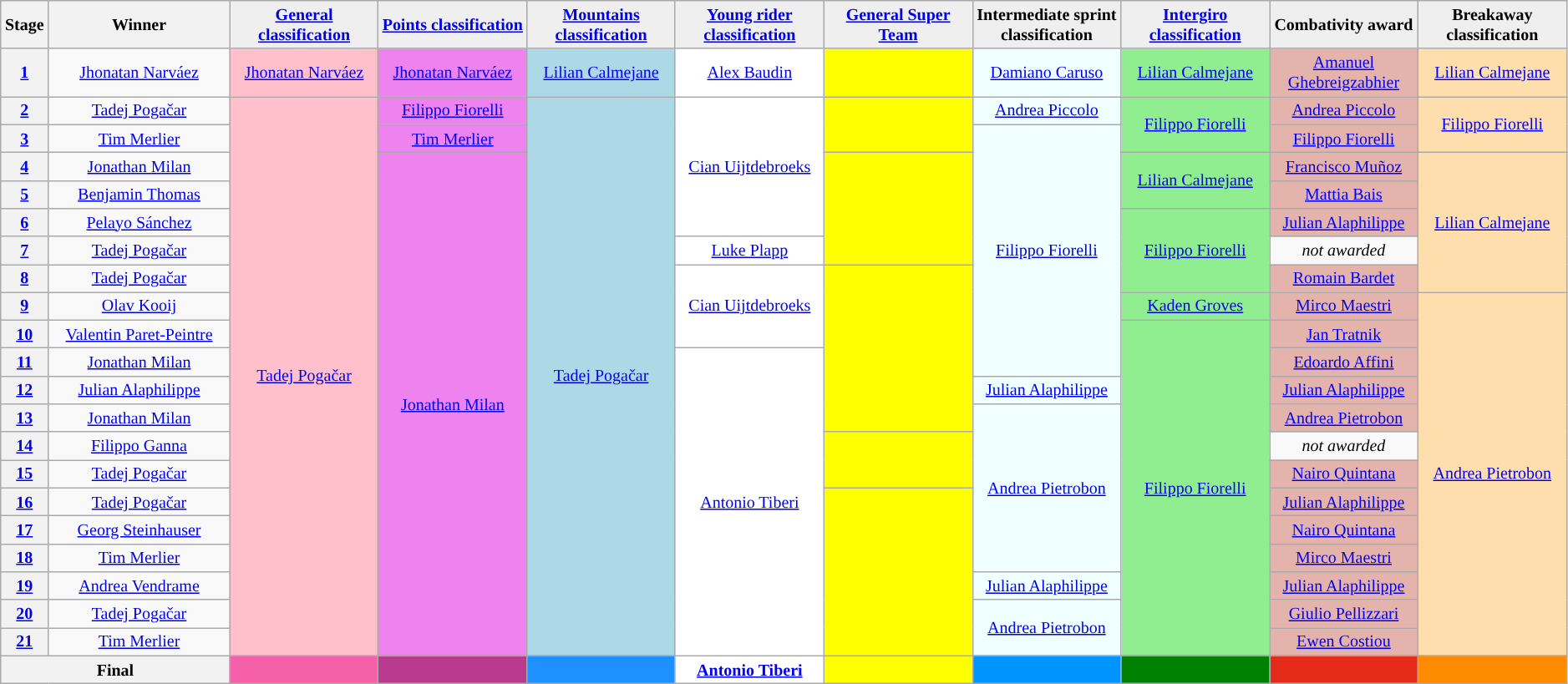<table class="wikitable" style="text-align: center; font-size:smaller;">
<tr style="background:#efefef;">
<th style="width:1%;">Stage</th>
<th style="width:11%;">Winner</th>
<th style="background:#efefef; width:9%;"><a href='#'>General classification</a><br></th>
<th style="background:#efefef; width:9%;"><a href='#'>Points classification</a><br></th>
<th style="background:#efefef; width:9%;"><a href='#'>Mountains classification</a><br></th>
<th style="background:#efefef; width:9%;"><a href='#'>Young rider classification</a><br></th>
<th style="background:#efefef; width:9%;"><a href='#'>General Super Team</a></th>
<th style="background:#efefef; width:9%;">Intermediate sprint classification</th>
<th style="background:#efefef; width:9%;"><a href='#'>Intergiro classification</a><br></th>
<th style="background:#efefef; width:9%;">Combativity award<br></th>
<th style="background:#efefef; width:9%;">Breakaway classification</th>
</tr>
<tr>
<th><a href='#'>1</a></th>
<td><a href='#'>Jhonatan Narváez</a></td>
<td style="background:pink;"><a href='#'>Jhonatan Narváez</a></td>
<td style="background:violet;"><a href='#'>Jhonatan Narváez</a></td>
<td style="background:lightblue;"><a href='#'>Lilian Calmejane</a></td>
<td style="background:white;"><a href='#'>Alex Baudin</a></td>
<td style="background:#FFFF00;"></td>
<td style="background:azure;"><a href='#'>Damiano Caruso</a></td>
<td style="background:lightgreen;"><a href='#'>Lilian Calmejane</a></td>
<td style="background:#E4B3AB;"><a href='#'>Amanuel Ghebreigzabhier</a></td>
<td style="background:navajowhite;"><a href='#'>Lilian Calmejane</a></td>
</tr>
<tr>
<th><a href='#'>2</a></th>
<td><a href='#'>Tadej Pogačar</a></td>
<td style="background:pink;" rowspan="20"><a href='#'>Tadej Pogačar</a></td>
<td style="background:violet;"><a href='#'>Filippo Fiorelli</a></td>
<td style="background:lightblue;" rowspan="20"><a href='#'>Tadej Pogačar</a></td>
<td style="background:white;" rowspan="5"><a href='#'>Cian Uijtdebroeks</a></td>
<td style="background:#FFFF00;" rowspan="2"></td>
<td style="background:azure;"><a href='#'>Andrea Piccolo</a></td>
<td style="background:lightgreen;" rowspan="2"><a href='#'>Filippo Fiorelli</a></td>
<td style="background:#E4B3AB;"><a href='#'>Andrea Piccolo</a></td>
<td style="background:navajowhite;" rowspan="2"><a href='#'>Filippo Fiorelli</a></td>
</tr>
<tr>
<th><a href='#'>3</a></th>
<td><a href='#'>Tim Merlier</a></td>
<td style="background:violet;"><a href='#'>Tim Merlier</a></td>
<td style="background:azure;" rowspan="9"><a href='#'>Filippo Fiorelli</a></td>
<td style="background:#E4B3AB;"><a href='#'>Filippo Fiorelli</a></td>
</tr>
<tr>
<th><a href='#'>4</a></th>
<td><a href='#'>Jonathan Milan</a></td>
<td style="background:violet;" rowspan="18"><a href='#'>Jonathan Milan</a></td>
<td style="background:#FFFF00;" rowspan="4"></td>
<td style="background:lightgreen;" rowspan="2"><a href='#'>Lilian Calmejane</a></td>
<td style="background:#E4B3AB;"><a href='#'>Francisco Muñoz</a></td>
<td style="background:navajowhite;" rowspan="5"><a href='#'>Lilian Calmejane</a></td>
</tr>
<tr>
<th><a href='#'>5</a></th>
<td><a href='#'>Benjamin Thomas</a></td>
<td style="background:#E4B3AB;"><a href='#'>Mattia Bais</a></td>
</tr>
<tr>
<th><a href='#'>6</a></th>
<td><a href='#'>Pelayo Sánchez</a></td>
<td style="background:lightgreen;" rowspan="3"><a href='#'>Filippo Fiorelli</a></td>
<td style="background:#E4B3AB;"><a href='#'>Julian Alaphilippe</a></td>
</tr>
<tr>
<th><a href='#'>7</a></th>
<td><a href='#'>Tadej Pogačar</a></td>
<td style="background:white;"><a href='#'>Luke Plapp</a></td>
<td><em>not awarded</em></td>
</tr>
<tr>
<th><a href='#'>8</a></th>
<td><a href='#'>Tadej Pogačar</a></td>
<td style="background:white;" rowspan="3"><a href='#'>Cian Uijtdebroeks</a></td>
<td style="background:#FFFF00;" rowspan="6"></td>
<td style="background:#E4B3AB;"><a href='#'>Romain Bardet</a></td>
</tr>
<tr>
<th><a href='#'>9</a></th>
<td><a href='#'>Olav Kooij</a></td>
<td style="background:lightgreen;"><a href='#'>Kaden Groves</a></td>
<td style="background:#E4B3AB;"><a href='#'>Mirco Maestri</a></td>
<td style="background:navajowhite;" rowspan="13"><a href='#'>Andrea Pietrobon</a></td>
</tr>
<tr>
<th><a href='#'>10</a></th>
<td><a href='#'>Valentin Paret-Peintre</a></td>
<td style="background:lightgreen;" rowspan="12"><a href='#'>Filippo Fiorelli</a></td>
<td style="background:#E4B3AB;"><a href='#'>Jan Tratnik</a></td>
</tr>
<tr>
<th><a href='#'>11</a></th>
<td><a href='#'>Jonathan Milan</a></td>
<td style="background:white;" rowspan="11"><a href='#'>Antonio Tiberi</a></td>
<td style="background:#E4B3AB;"><a href='#'>Edoardo Affini</a></td>
</tr>
<tr>
<th><a href='#'>12</a></th>
<td><a href='#'>Julian Alaphilippe</a></td>
<td style="background:azure;"><a href='#'>Julian Alaphilippe</a></td>
<td style="background:#E4B3AB;"><a href='#'>Julian Alaphilippe</a></td>
</tr>
<tr>
<th><a href='#'>13</a></th>
<td><a href='#'>Jonathan Milan</a></td>
<td style="background:azure;" rowspan="6"><a href='#'>Andrea Pietrobon</a></td>
<td style="background:#E4B3AB;"><a href='#'>Andrea Pietrobon</a></td>
</tr>
<tr>
<th><a href='#'>14</a></th>
<td><a href='#'>Filippo Ganna</a></td>
<td style="background:#FFFF00;" rowspan="2"></td>
<td><em>not awarded</em></td>
</tr>
<tr>
<th><a href='#'>15</a></th>
<td><a href='#'>Tadej Pogačar</a></td>
<td style="background:#E4B3AB;"><a href='#'>Nairo Quintana</a></td>
</tr>
<tr>
<th><a href='#'>16</a></th>
<td><a href='#'>Tadej Pogačar</a></td>
<td style="background:#FFFF00;" rowspan="6"></td>
<td style="background:#E4B3AB;"><a href='#'>Julian Alaphilippe</a></td>
</tr>
<tr>
<th><a href='#'>17</a></th>
<td><a href='#'>Georg Steinhauser</a></td>
<td style="background:#E4B3AB;"><a href='#'>Nairo Quintana</a></td>
</tr>
<tr>
<th><a href='#'>18</a></th>
<td><a href='#'>Tim Merlier</a></td>
<td style="background:#E4B3AB;"><a href='#'>Mirco Maestri</a></td>
</tr>
<tr>
<th><a href='#'>19</a></th>
<td><a href='#'>Andrea Vendrame</a></td>
<td style="background:azure;"><a href='#'>Julian Alaphilippe</a></td>
<td style="background:#E4B3AB;"><a href='#'>Julian Alaphilippe</a></td>
</tr>
<tr>
<th><a href='#'>20</a></th>
<td><a href='#'>Tadej Pogačar</a></td>
<td style="background:azure;"  rowspan="2"><a href='#'>Andrea Pietrobon</a></td>
<td style="background:#E4B3AB;"><a href='#'>Giulio Pellizzari</a></td>
</tr>
<tr>
<th><a href='#'>21</a></th>
<td><a href='#'>Tim Merlier</a></td>
<td style="background:#E4B3AB;"><a href='#'>Ewen Costiou</a></td>
</tr>
<tr>
<th colspan="2">Final</th>
<th style="background:#F660AB;"></th>
<th style="background:#B93B8F;"></th>
<th style="background:dodgerblue;"></th>
<th style="background:white;"><a href='#'>Antonio Tiberi</a></th>
<th style="background:yellow;"></th>
<th style="background:#0094FF"></th>
<th style="background:green;"></th>
<th style="background:#E42A19;"></th>
<th style="background:#FF8C00;"></th>
</tr>
</table>
